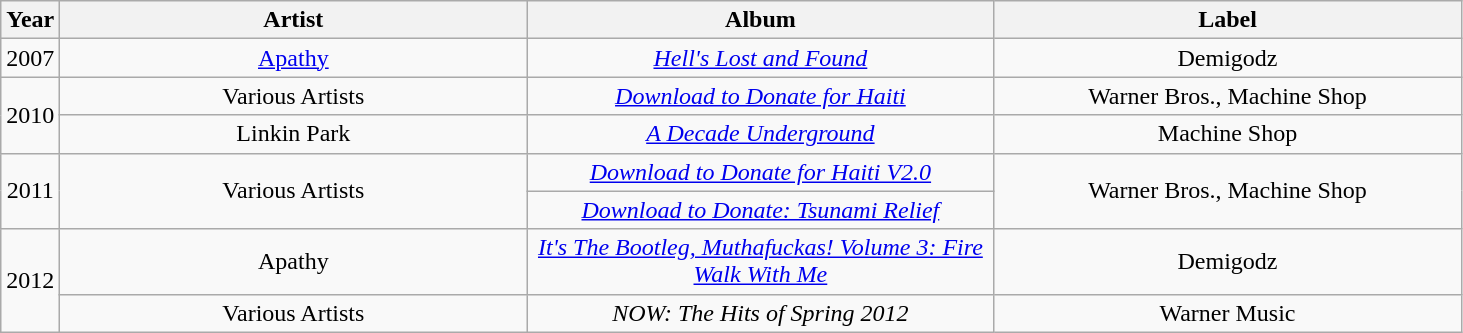<table class="wikitable plainrowheaders" style="text-align:center;">
<tr>
<th rowspan="1">Year</th>
<th scope="col" style="width:19em;">Artist</th>
<th scope="col" style="width:19em;">Album</th>
<th scope="col" style="width:19em;">Label</th>
</tr>
<tr>
<td>2007</td>
<td><a href='#'>Apathy</a></td>
<td><em><a href='#'>Hell's Lost and Found</a></em></td>
<td>Demigodz</td>
</tr>
<tr>
<td rowspan="2">2010</td>
<td>Various Artists</td>
<td><em><a href='#'>Download to Donate for Haiti</a></em></td>
<td>Warner Bros., Machine Shop</td>
</tr>
<tr>
<td>Linkin Park</td>
<td><em><a href='#'>A Decade Underground</a></em></td>
<td>Machine Shop</td>
</tr>
<tr>
<td rowspan="2">2011</td>
<td rowspan="2">Various Artists</td>
<td><em><a href='#'>Download to Donate for Haiti V2.0</a></em></td>
<td rowspan="2">Warner Bros., Machine Shop</td>
</tr>
<tr>
<td><em><a href='#'>Download to Donate: Tsunami Relief</a></em></td>
</tr>
<tr>
<td rowspan="2">2012</td>
<td>Apathy</td>
<td><em><a href='#'>It's The Bootleg, Muthafuckas! Volume 3: Fire Walk With Me</a></em></td>
<td>Demigodz</td>
</tr>
<tr>
<td>Various Artists</td>
<td><em>NOW: The Hits of Spring 2012</em></td>
<td>Warner Music</td>
</tr>
</table>
